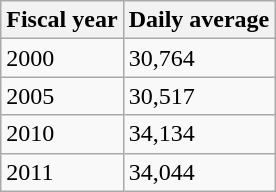<table class="wikitable">
<tr>
<th>Fiscal year</th>
<th>Daily average</th>
</tr>
<tr>
<td>2000</td>
<td>30,764</td>
</tr>
<tr>
<td>2005</td>
<td>30,517</td>
</tr>
<tr>
<td>2010</td>
<td>34,134</td>
</tr>
<tr>
<td>2011</td>
<td>34,044</td>
</tr>
</table>
